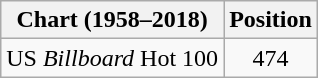<table class="wikitable plainrowheaders">
<tr>
<th>Chart (1958–2018)</th>
<th>Position</th>
</tr>
<tr>
<td>US <em>Billboard</em> Hot 100</td>
<td style="text-align:center;">474</td>
</tr>
</table>
